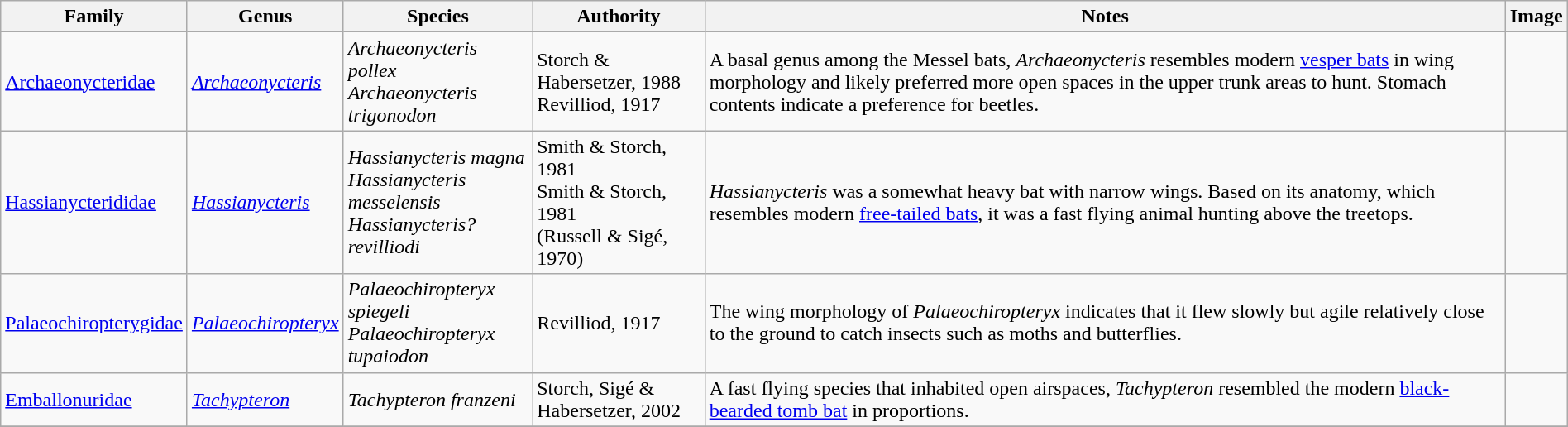<table class="wikitable" align="center" width="100%">
<tr>
<th>Family</th>
<th>Genus</th>
<th>Species</th>
<th>Authority</th>
<th>Notes</th>
<th>Image</th>
</tr>
<tr>
<td><a href='#'>Archaeonycteridae</a></td>
<td><em><a href='#'>Archaeonycteris</a></em></td>
<td><em>Archaeonycteris pollex</em><br><em>Archaeonycteris trigonodon</em></td>
<td>Storch & Habersetzer, 1988<br>Revilliod, 1917</td>
<td>A basal genus among the Messel bats, <em>Archaeonycteris</em> resembles modern <a href='#'>vesper bats</a> in wing morphology and likely preferred more open spaces in the upper trunk areas to hunt. Stomach contents indicate a preference for beetles.</td>
<td></td>
</tr>
<tr>
<td><a href='#'>Hassianycterididae</a></td>
<td><em><a href='#'>Hassianycteris</a></em></td>
<td><em>Hassianycteris magna</em><br><em>Hassianycteris messelensis</em><br><em>Hassianycteris? revilliodi</em></td>
<td>Smith & Storch, 1981<br>Smith & Storch, 1981<br>(Russell & Sigé, 1970)</td>
<td><em>Hassianycteris</em> was a somewhat heavy bat with narrow wings. Based on its anatomy, which resembles modern <a href='#'>free-tailed bats</a>, it was a fast flying animal hunting above the treetops.</td>
<td></td>
</tr>
<tr>
<td><a href='#'>Palaeochiropterygidae</a></td>
<td><em><a href='#'>Palaeochiropteryx</a></em></td>
<td><em>Palaeochiropteryx spiegeli</em><br><em>Palaeochiropteryx tupaiodon</em></td>
<td>Revilliod, 1917</td>
<td>The wing morphology of <em>Palaeochiropteryx</em> indicates that it flew slowly but agile relatively close to the ground to catch insects such as moths and butterflies.</td>
<td></td>
</tr>
<tr>
<td><a href='#'>Emballonuridae</a></td>
<td><em><a href='#'>Tachypteron</a></em></td>
<td><em>Tachypteron franzeni</em></td>
<td>Storch, Sigé & Habersetzer, 2002</td>
<td>A fast flying species that inhabited open airspaces, <em>Tachypteron</em> resembled the modern <a href='#'>black-bearded tomb bat</a> in proportions.</td>
<td></td>
</tr>
<tr>
</tr>
</table>
